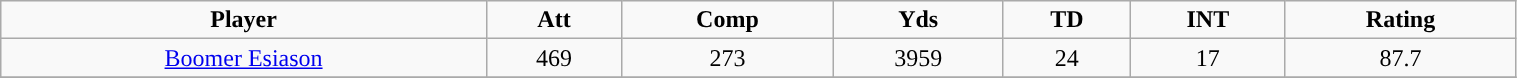<table class="wikitable" width="80%">
<tr align="center">
<td><strong>Player</strong></td>
<td><strong>Att</strong></td>
<td><strong>Comp</strong></td>
<td><strong>Yds</strong></td>
<td><strong>TD</strong></td>
<td><strong>INT</strong></td>
<td><strong>Rating</strong></td>
</tr>
<tr align="center" bgcolor="">
<td><a href='#'>Boomer Esiason</a></td>
<td>469</td>
<td>273</td>
<td>3959</td>
<td>24</td>
<td>17</td>
<td>87.7</td>
</tr>
<tr align="center" bgcolor="">
</tr>
</table>
